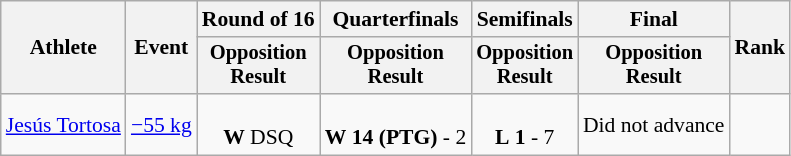<table class="wikitable" style="font-size:90%;">
<tr>
<th rowspan=2>Athlete</th>
<th rowspan=2>Event</th>
<th>Round of 16</th>
<th>Quarterfinals</th>
<th>Semifinals</th>
<th>Final</th>
<th rowspan=2>Rank</th>
</tr>
<tr style="font-size:95%">
<th>Opposition<br>Result</th>
<th>Opposition<br>Result</th>
<th>Opposition<br>Result</th>
<th>Opposition<br>Result</th>
</tr>
<tr align=center>
<td align=left><a href='#'>Jesús Tortosa</a></td>
<td align=left><a href='#'>−55 kg</a></td>
<td><br><strong>W</strong> DSQ</td>
<td><br><strong>W</strong> <strong>14 (PTG)</strong> - 2</td>
<td><br><strong>L</strong> <strong>1</strong> - 7</td>
<td>Did not advance</td>
<td></td>
</tr>
</table>
